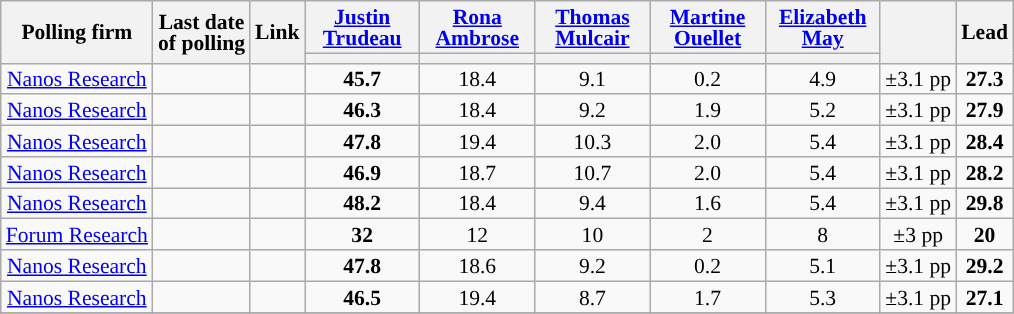<table class="wikitable sortable mw-datatable" style="text-align:center;font-size:90%;line-height:14px;">
<tr>
<th rowspan="2">Polling firm</th>
<th rowspan="2">Last date<br>of polling</th>
<th rowspan="2">Link</th>
<th class="unsortable" style="width:70px;"><a href='#'>Justin Trudeau</a></th>
<th class="unsortable" style="width:70px;"><a href='#'>Rona Ambrose</a></th>
<th class="unsortable" style="width:70px;"><a href='#'>Thomas Mulcair</a></th>
<th class="unsortable" style="width:70px;"><a href='#'>Martine Ouellet</a></th>
<th class="unsortable" style="width:70px;"><a href='#'>Elizabeth May</a></th>
<th rowspan="2"></th>
<th rowspan="2">Lead</th>
</tr>
<tr style="background:#e9e9e9;">
<th style="background-color:"></th>
<th style="background-color:"></th>
<th style="background-color:"></th>
<th style="background-color:"></th>
<th style="background-color:"></th>
</tr>
<tr>
<td><a href='#'>Nanos Research</a></td>
<td></td>
<td></td>
<td><strong>45.7</strong></td>
<td>18.4</td>
<td>9.1</td>
<td>0.2</td>
<td>4.9</td>
<td>±3.1 pp</td>
<td><strong>27.3</strong></td>
</tr>
<tr>
<td><a href='#'>Nanos Research</a></td>
<td></td>
<td></td>
<td><strong>46.3</strong></td>
<td>18.4</td>
<td>9.2</td>
<td>1.9</td>
<td>5.2</td>
<td>±3.1 pp</td>
<td><strong>27.9</strong></td>
</tr>
<tr>
<td><a href='#'>Nanos Research</a></td>
<td></td>
<td></td>
<td><strong>47.8</strong></td>
<td>19.4</td>
<td>10.3</td>
<td>2.0</td>
<td>5.4</td>
<td>±3.1 pp</td>
<td><strong>28.4</strong></td>
</tr>
<tr>
<td><a href='#'>Nanos Research</a></td>
<td></td>
<td></td>
<td><strong>46.9</strong></td>
<td>18.7</td>
<td>10.7</td>
<td>2.0</td>
<td>5.4</td>
<td>±3.1 pp</td>
<td><strong>28.2</strong></td>
</tr>
<tr>
<td><a href='#'>Nanos Research</a></td>
<td></td>
<td></td>
<td><strong>48.2</strong></td>
<td>18.4</td>
<td>9.4</td>
<td>1.6</td>
<td>5.4</td>
<td>±3.1 pp</td>
<td><strong>29.8</strong></td>
</tr>
<tr>
<td><a href='#'>Forum Research</a></td>
<td></td>
<td></td>
<td><strong>32</strong></td>
<td>12</td>
<td>10</td>
<td>2</td>
<td>8</td>
<td>±3 pp</td>
<td><strong>20</strong></td>
</tr>
<tr>
<td><a href='#'>Nanos Research</a></td>
<td></td>
<td></td>
<td><strong>47.8</strong></td>
<td>18.6</td>
<td>9.2</td>
<td>0.2</td>
<td>5.1</td>
<td>±3.1 pp</td>
<td><strong>29.2</strong></td>
</tr>
<tr>
<td><a href='#'>Nanos Research</a></td>
<td></td>
<td></td>
<td><strong>46.5</strong></td>
<td>19.4</td>
<td>8.7</td>
<td>1.7</td>
<td>5.3</td>
<td>±3.1 pp</td>
<td><strong>27.1</strong></td>
</tr>
<tr>
</tr>
</table>
